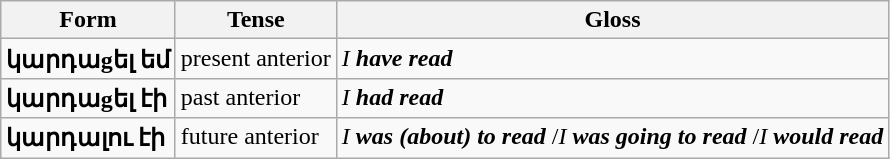<table class="wikitable">
<tr>
<th>Form</th>
<th>Tense</th>
<th>Gloss</th>
</tr>
<tr valign=top>
<td><strong>կարդաgել եմ</strong></td>
<td>present anterior</td>
<td><em>I <strong>have read</strong> </em></td>
</tr>
<tr valign=top>
<td><strong>կարդաgել էի</strong></td>
<td>past anterior</td>
<td><em>I <strong>had read</strong> </em></td>
</tr>
<tr valign=top>
<td><strong>կարդալու էի</strong></td>
<td>future anterior</td>
<td><em>I <strong>was (about) to read</strong> </em> /<em>I <strong>was going to read</strong> </em> /<em>I <strong>would read</strong> </em></td>
</tr>
</table>
